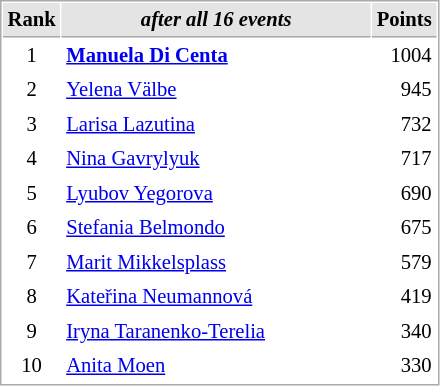<table cellspacing="1" cellpadding="3" style="border:1px solid #AAAAAA;font-size:86%">
<tr style="background-color: #E4E4E4;">
<th style="border-bottom:1px solid #AAAAAA" width=10>Rank</th>
<th style="border-bottom:1px solid #AAAAAA" width=200><em>after all 16 events</em></th>
<th style="border-bottom:1px solid #AAAAAA" width=20 align=right>Points</th>
</tr>
<tr>
<td align=center>1</td>
<td> <strong><a href='#'>Manuela Di Centa</a></strong></td>
<td align=right>1004</td>
</tr>
<tr>
<td align=center>2</td>
<td> <a href='#'>Yelena Välbe</a></td>
<td align=right>945</td>
</tr>
<tr>
<td align=center>3</td>
<td> <a href='#'>Larisa Lazutina</a></td>
<td align=right>732</td>
</tr>
<tr>
<td align=center>4</td>
<td> <a href='#'>Nina Gavrylyuk</a></td>
<td align=right>717</td>
</tr>
<tr>
<td align=center>5</td>
<td> <a href='#'>Lyubov Yegorova</a></td>
<td align=right>690</td>
</tr>
<tr>
<td align=center>6</td>
<td> <a href='#'>Stefania Belmondo</a></td>
<td align=right>675</td>
</tr>
<tr>
<td align=center>7</td>
<td> <a href='#'>Marit Mikkelsplass</a></td>
<td align=right>579</td>
</tr>
<tr>
<td align=center>8</td>
<td> <a href='#'>Kateřina Neumannová</a></td>
<td align=right>419</td>
</tr>
<tr>
<td align=center>9</td>
<td> <a href='#'>Iryna Taranenko-Terelia</a></td>
<td align=right>340</td>
</tr>
<tr>
<td align=center>10</td>
<td> <a href='#'>Anita Moen</a></td>
<td align=right>330</td>
</tr>
</table>
